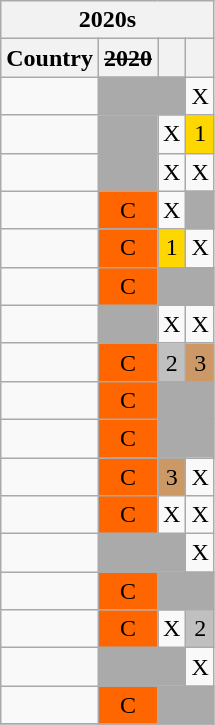<table class="wikitable collapsible collapsed" style="float:left; margin:10px">
<tr>
<th colspan="6">2020s</th>
</tr>
<tr>
<th>Country</th>
<th><s>2020</s></th>
<th></th>
<th></th>
</tr>
<tr>
<td></td>
<td bgcolor="#AAA" colspan=2></td>
<td align=center>X</td>
</tr>
<tr>
<td></td>
<td bgcolor="#AAA"></td>
<td align=center>X</td>
<td style="background:gold" align=center>1</td>
</tr>
<tr>
<td></td>
<td bgcolor="#AAA"></td>
<td align=center>X</td>
<td align=center>X</td>
</tr>
<tr>
<td></td>
<td style="background:#F60;" align=center>C</td>
<td align=center>X</td>
<td bgcolor="#AAA"></td>
</tr>
<tr>
<td></td>
<td style="background:#F60;" align=center>C</td>
<td style="background:gold" align=center>1</td>
<td align=center>X</td>
</tr>
<tr>
<td></td>
<td style="background:#F60;" align=center>C</td>
<td bgcolor="#AAA" colspan=2></td>
</tr>
<tr>
<td></td>
<td bgcolor="#AAA"></td>
<td align=center>X</td>
<td align=center>X</td>
</tr>
<tr>
<td></td>
<td style="background:#F60;" align=center>C</td>
<td style="background:silver" align=center>2</td>
<td style="background:#c96" align=center>3</td>
</tr>
<tr>
<td></td>
<td style="background:#F60;" align=center>C</td>
<td bgcolor="#AAA" colspan=2></td>
</tr>
<tr>
<td></td>
<td style="background:#F60;" align=center>C</td>
<td bgcolor="#AAA" colspan=2></td>
</tr>
<tr>
<td></td>
<td style="background:#F60;" align=center>C</td>
<td style="background:#c96" align=center>3</td>
<td align=center>X</td>
</tr>
<tr>
<td></td>
<td style="background:#F60;" align=center>C</td>
<td align=center>X</td>
<td align=center>X</td>
</tr>
<tr>
<td></td>
<td bgcolor="#AAA" colspan=2></td>
<td align=center>X</td>
</tr>
<tr>
<td></td>
<td style="background:#F60;" align=center>C</td>
<td bgcolor="#AAA" colspan=2></td>
</tr>
<tr>
<td></td>
<td style="background:#F60;" align=center>C</td>
<td align=center>X</td>
<td style="background:silver" align=center>2</td>
</tr>
<tr>
<td></td>
<td bgcolor="#AAA" colspan=2></td>
<td align=center>X</td>
</tr>
<tr>
<td></td>
<td style="background:#F60;" align=center>C</td>
<td bgcolor="#AAA" colspan=2></td>
</tr>
<tr>
</tr>
</table>
